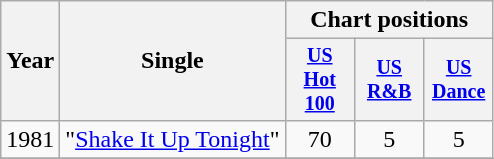<table class="wikitable">
<tr>
<th rowspan="2">Year</th>
<th rowspan="2">Single</th>
<th colspan="3">Chart positions</th>
</tr>
<tr style="font-size:smaller;">
<th width="40"><a href='#'>US Hot 100</a></th>
<th width="40"><a href='#'>US<br>R&B</a></th>
<th width="40"><a href='#'>US<br>Dance</a></th>
</tr>
<tr>
<td>1981</td>
<td>"<a href='#'>Shake It Up Tonight</a>"</td>
<td align="center">70</td>
<td align="center">5</td>
<td align="center">5</td>
</tr>
<tr>
</tr>
</table>
